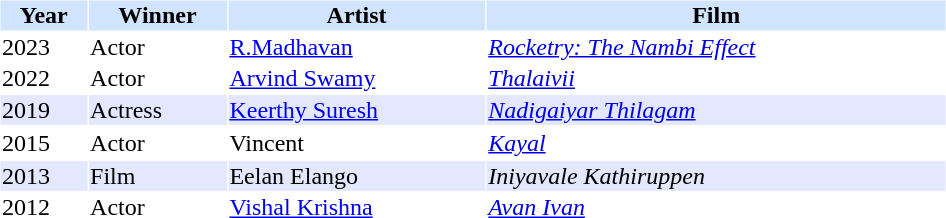<table cellspacing="1" cellpadding="1" border="0" width="50%">
<tr bgcolor="#d1e4fd">
<th>Year</th>
<th>Winner</th>
<th>Artist</th>
<th>Film</th>
</tr>
<tr>
<td>2023</td>
<td>Actor</td>
<td><a href='#'>R.Madhavan</a></td>
<td><em><a href='#'>Rocketry: The Nambi Effect</a></em></td>
</tr>
<tr>
<td>2022</td>
<td>Actor</td>
<td><a href='#'>Arvind Swamy</a></td>
<td><em><a href='#'>Thalaivii</a></em> </td>
</tr>
<tr bgcolor="#e4e8ff">
<td>2019</td>
<td>Actress</td>
<td><a href='#'>Keerthy Suresh</a></td>
<td><em><a href='#'>Nadigaiyar Thilagam</a></em></td>
</tr>
<tr>
</tr>
<tr>
<td>2015</td>
<td>Actor</td>
<td>Vincent</td>
<td><em><a href='#'>Kayal</a></em></td>
</tr>
<tr>
</tr>
<tr bgcolor="#e4e8ff">
<td>2013</td>
<td>Film</td>
<td>Eelan Elango</td>
<td><em>Iniyavale Kathiruppen</em></td>
</tr>
<tr>
<td>2012</td>
<td>Actor</td>
<td><a href='#'>Vishal Krishna</a></td>
<td><em><a href='#'>Avan Ivan</a></em></td>
</tr>
</table>
